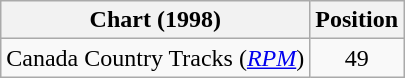<table class="wikitable sortable">
<tr>
<th scope="col">Chart (1998)</th>
<th scope="col">Position</th>
</tr>
<tr>
<td>Canada Country Tracks (<em><a href='#'>RPM</a></em>)</td>
<td align="center">49</td>
</tr>
</table>
